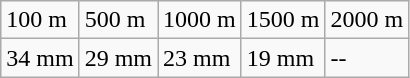<table class="wikitable">
<tr>
<td>100 m</td>
<td>500 m</td>
<td>1000 m</td>
<td>1500 m</td>
<td>2000 m</td>
</tr>
<tr>
<td>34 mm</td>
<td>29 mm</td>
<td>23 mm</td>
<td>19 mm</td>
<td>--</td>
</tr>
</table>
